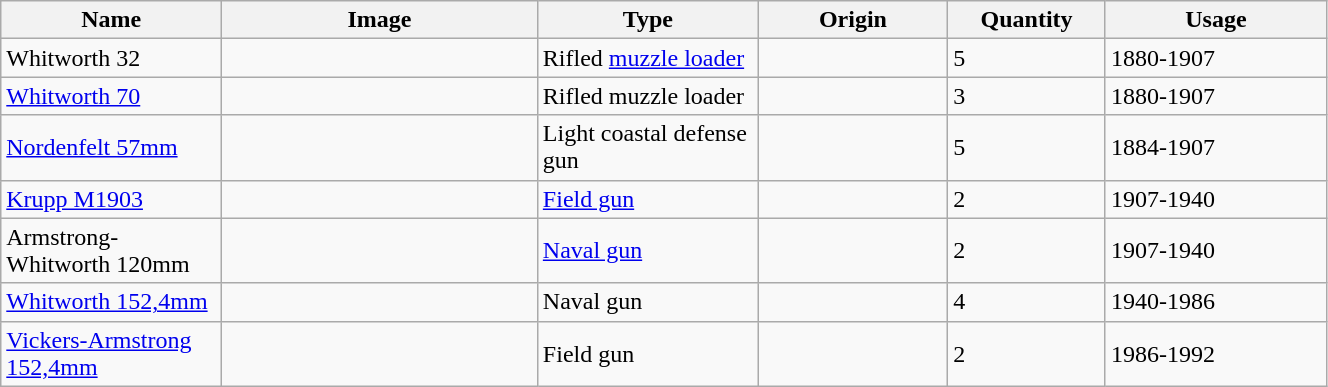<table class="wikitable" style="width:70%;">
<tr>
<th width=14%>Name</th>
<th width=20%>Image</th>
<th width=14%>Type</th>
<th width=12%>Origin</th>
<th width=10%>Quantity</th>
<th width=14%>Usage</th>
</tr>
<tr>
<td>Whitworth 32</td>
<td></td>
<td>Rifled <a href='#'>muzzle loader</a></td>
<td></td>
<td>5</td>
<td>1880-1907</td>
</tr>
<tr>
<td><a href='#'>Whitworth 70</a></td>
<td></td>
<td>Rifled muzzle loader</td>
<td></td>
<td>3</td>
<td>1880-1907</td>
</tr>
<tr>
<td><a href='#'>Nordenfelt 57mm</a></td>
<td></td>
<td>Light coastal defense gun</td>
<td></td>
<td>5</td>
<td>1884-1907</td>
</tr>
<tr>
<td><a href='#'>Krupp M1903</a></td>
<td></td>
<td><a href='#'>Field gun</a></td>
<td></td>
<td>2</td>
<td>1907-1940</td>
</tr>
<tr>
<td>Armstrong-Whitworth 120mm</td>
<td></td>
<td><a href='#'>Naval gun</a></td>
<td></td>
<td>2</td>
<td>1907-1940</td>
</tr>
<tr>
<td><a href='#'>Whitworth 152,4mm</a></td>
<td></td>
<td>Naval gun</td>
<td></td>
<td>4</td>
<td>1940-1986</td>
</tr>
<tr>
<td><a href='#'>Vickers-Armstrong 152,4mm</a></td>
<td></td>
<td>Field gun</td>
<td></td>
<td>2</td>
<td>1986-1992</td>
</tr>
</table>
